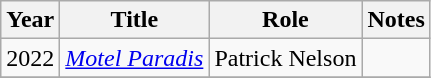<table class="wikitable">
<tr>
<th>Year</th>
<th>Title</th>
<th>Role</th>
<th>Notes</th>
</tr>
<tr>
<td>2022</td>
<td><em><a href='#'>Motel Paradis</a></em></td>
<td>Patrick Nelson</td>
<td></td>
</tr>
<tr>
</tr>
</table>
